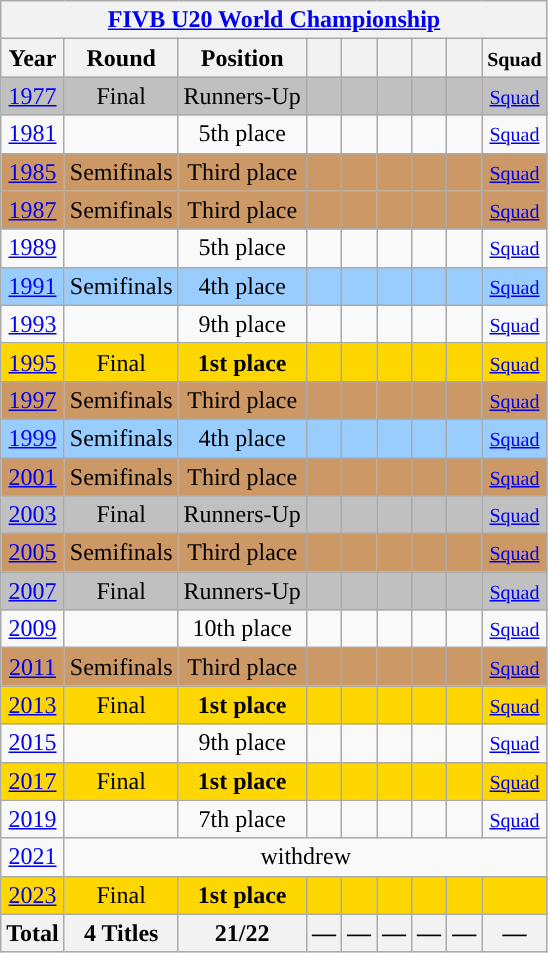<table class="wikitable" style="text-align: center;">
<tr>
<th colspan=9><a href='#'>FIVB U20 World Championship</a></th>
</tr>
<tr>
<th>Year</th>
<th>Round</th>
<th>Position</th>
<th></th>
<th></th>
<th></th>
<th></th>
<th></th>
<th><small>Squad</small></th>
</tr>
<tr bgcolor=silver>
<td> <a href='#'>1977</a></td>
<td>Final</td>
<td>Runners-Up</td>
<td></td>
<td></td>
<td></td>
<td></td>
<td></td>
<td><small><a href='#'>Squad</a></small></td>
</tr>
<tr>
<td> <a href='#'>1981</a></td>
<td></td>
<td>5th place</td>
<td></td>
<td></td>
<td></td>
<td></td>
<td></td>
<td><small><a href='#'>Squad</a></small></td>
</tr>
<tr bgcolor=cc9966>
<td> <a href='#'>1985</a></td>
<td>Semifinals</td>
<td>Third place</td>
<td></td>
<td></td>
<td></td>
<td></td>
<td></td>
<td><small><a href='#'>Squad</a></small></td>
</tr>
<tr bgcolor=cc9966>
<td> <a href='#'>1987</a></td>
<td>Semifinals</td>
<td>Third place</td>
<td></td>
<td></td>
<td></td>
<td></td>
<td></td>
<td><small><a href='#'>Squad</a></small></td>
</tr>
<tr>
<td> <a href='#'>1989</a></td>
<td></td>
<td>5th place</td>
<td></td>
<td></td>
<td></td>
<td></td>
<td></td>
<td><small><a href='#'>Squad</a></small></td>
</tr>
<tr bgcolor=9acdff>
<td> <a href='#'>1991</a></td>
<td>Semifinals</td>
<td>4th place</td>
<td></td>
<td></td>
<td></td>
<td></td>
<td></td>
<td><small><a href='#'>Squad</a></small></td>
</tr>
<tr>
<td> <a href='#'>1993</a></td>
<td></td>
<td>9th place</td>
<td></td>
<td></td>
<td></td>
<td></td>
<td></td>
<td><small> <a href='#'>Squad</a></small></td>
</tr>
<tr bgcolor=gold>
<td> <a href='#'>1995</a></td>
<td>Final</td>
<td><strong>1st place</strong></td>
<td></td>
<td></td>
<td></td>
<td></td>
<td></td>
<td><small><a href='#'>Squad</a></small></td>
</tr>
<tr bgcolor=cc9966>
<td> <a href='#'>1997</a></td>
<td>Semifinals</td>
<td>Third place</td>
<td></td>
<td></td>
<td></td>
<td></td>
<td></td>
<td><small><a href='#'>Squad</a></small></td>
</tr>
<tr bgcolor=9acdff>
<td> <a href='#'>1999</a></td>
<td>Semifinals</td>
<td>4th place</td>
<td></td>
<td></td>
<td></td>
<td></td>
<td></td>
<td><small> <a href='#'>Squad</a></small></td>
</tr>
<tr bgcolor=cc9966>
<td> <a href='#'>2001</a></td>
<td>Semifinals</td>
<td>Third place</td>
<td></td>
<td></td>
<td></td>
<td></td>
<td></td>
<td><small><a href='#'>Squad</a></small></td>
</tr>
<tr bgcolor=silver>
<td> <a href='#'>2003</a></td>
<td>Final</td>
<td>Runners-Up</td>
<td></td>
<td></td>
<td></td>
<td></td>
<td></td>
<td><small><a href='#'>Squad</a></small></td>
</tr>
<tr bgcolor=cc9966>
<td> <a href='#'>2005</a></td>
<td>Semifinals</td>
<td>Third place</td>
<td></td>
<td></td>
<td></td>
<td></td>
<td></td>
<td><small> <a href='#'>Squad</a></small></td>
</tr>
<tr bgcolor=silver>
<td> <a href='#'>2007</a></td>
<td>Final</td>
<td>Runners-Up</td>
<td></td>
<td></td>
<td></td>
<td></td>
<td></td>
<td><small><a href='#'>Squad</a></small></td>
</tr>
<tr>
<td> <a href='#'>2009</a></td>
<td></td>
<td>10th place</td>
<td></td>
<td></td>
<td></td>
<td></td>
<td></td>
<td><small><a href='#'>Squad</a></small></td>
</tr>
<tr bgcolor=cc9966>
<td> <a href='#'>2011</a></td>
<td>Semifinals</td>
<td>Third place</td>
<td></td>
<td></td>
<td></td>
<td></td>
<td></td>
<td><small> <a href='#'>Squad</a></small></td>
</tr>
<tr bgcolor=gold>
<td> <a href='#'>2013</a></td>
<td>Final</td>
<td><strong>1st place</strong></td>
<td></td>
<td></td>
<td></td>
<td></td>
<td></td>
<td><small><a href='#'>Squad</a></small></td>
</tr>
<tr>
<td> <a href='#'>2015</a></td>
<td></td>
<td>9th place</td>
<td></td>
<td></td>
<td></td>
<td></td>
<td></td>
<td><small><a href='#'>Squad</a></small></td>
</tr>
<tr bgcolor=gold>
<td> <a href='#'>2017</a></td>
<td>Final</td>
<td><strong>1st place</strong></td>
<td></td>
<td></td>
<td></td>
<td></td>
<td></td>
<td><small> <a href='#'>Squad</a></small></td>
</tr>
<tr>
<td> <a href='#'>2019</a></td>
<td></td>
<td>7th place</td>
<td></td>
<td></td>
<td></td>
<td></td>
<td></td>
<td><small><a href='#'>Squad</a></small></td>
</tr>
<tr>
<td>  <a href='#'>2021</a></td>
<td colspan=9>withdrew</td>
</tr>
<tr bgcolor=gold>
<td> <a href='#'>2023</a></td>
<td>Final</td>
<td><strong>1st place</strong></td>
<td></td>
<td></td>
<td></td>
<td></td>
<td></td>
<td></td>
</tr>
<tr>
<th>Total</th>
<th>4 Titles</th>
<th>21/22</th>
<th>—</th>
<th>—</th>
<th>—</th>
<th>—</th>
<th>—</th>
<th>—</th>
</tr>
</table>
